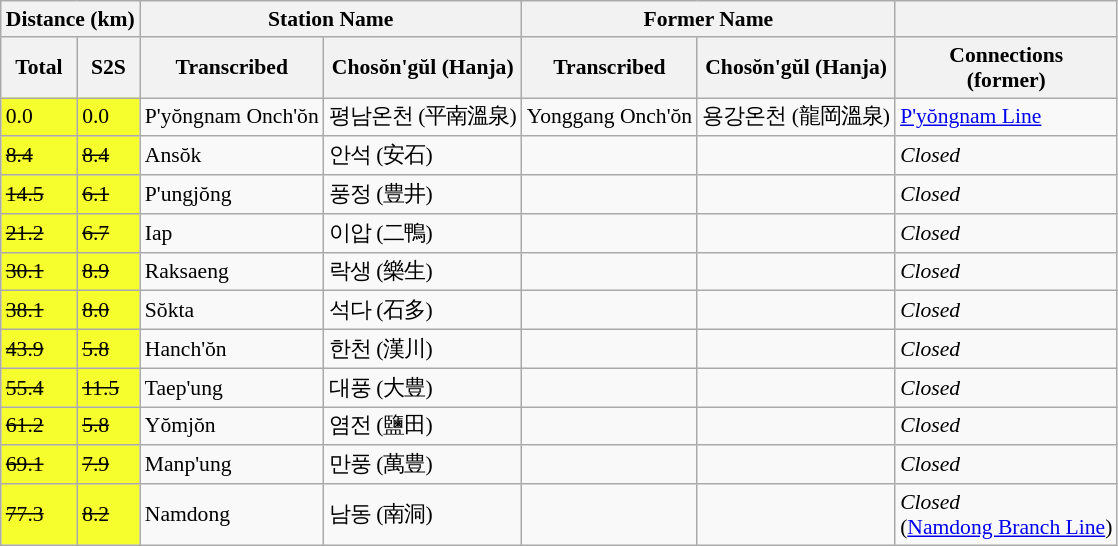<table class="wikitable" style="font-size:90%;">
<tr>
<th colspan="2">Distance (km)</th>
<th colspan="2">Station Name</th>
<th colspan="2">Former Name</th>
<th></th>
</tr>
<tr>
<th>Total</th>
<th>S2S</th>
<th>Transcribed</th>
<th>Chosŏn'gŭl (Hanja)</th>
<th>Transcribed</th>
<th>Chosŏn'gŭl (Hanja)</th>
<th>Connections<br>(former)</th>
</tr>
<tr>
<td bgcolor=#F7FE2E>0.0</td>
<td bgcolor=#F7FE2E>0.0</td>
<td>P'yŏngnam Onch'ŏn</td>
<td>평남온천 (平南溫泉)</td>
<td>Yonggang Onch'ŏn</td>
<td>용강온천 (龍岡溫泉)</td>
<td><a href='#'>P'yŏngnam Line</a></td>
</tr>
<tr>
<td bgcolor=#F7FE2E><del>8.4</del></td>
<td bgcolor=#F7FE2E><del>8.4</del></td>
<td>Ansŏk</td>
<td>안석 (安石)</td>
<td></td>
<td></td>
<td><em>Closed</em></td>
</tr>
<tr>
<td bgcolor=#F7FE2E><del>14.5</del></td>
<td bgcolor=#F7FE2E><del>6.1</del></td>
<td>P'ungjŏng</td>
<td>풍정 (豊井)</td>
<td></td>
<td></td>
<td><em>Closed</em></td>
</tr>
<tr>
<td bgcolor=#F7FE2E><del>21.2</del></td>
<td bgcolor=#F7FE2E><del>6.7</del></td>
<td>Iap</td>
<td>이압 (二鴨)</td>
<td></td>
<td></td>
<td><em>Closed</em></td>
</tr>
<tr>
<td bgcolor=#F7FE2E><del>30.1</del></td>
<td bgcolor=#F7FE2E><del>8.9</del></td>
<td>Raksaeng</td>
<td>락생 (樂生)</td>
<td></td>
<td></td>
<td><em>Closed</em></td>
</tr>
<tr>
<td bgcolor=#F7FE2E><del>38.1</del></td>
<td bgcolor=#F7FE2E><del>8.0</del></td>
<td>Sŏkta</td>
<td>석다 (石多)</td>
<td></td>
<td></td>
<td><em>Closed</em></td>
</tr>
<tr>
<td bgcolor=#F7FE2E><del>43.9</del></td>
<td bgcolor=#F7FE2E><del>5.8</del></td>
<td>Hanch'ŏn</td>
<td>한천 (漢川)</td>
<td></td>
<td></td>
<td><em>Closed</em></td>
</tr>
<tr>
<td bgcolor=#F7FE2E><del>55.4</del></td>
<td bgcolor=#F7FE2E><del>11.5</del></td>
<td>Taep'ung</td>
<td>대풍 (大豊)</td>
<td></td>
<td></td>
<td><em>Closed</em></td>
</tr>
<tr>
<td bgcolor=#F7FE2E><del>61.2</del></td>
<td bgcolor=#F7FE2E><del>5.8</del></td>
<td>Yŏmjŏn</td>
<td>염전 (鹽田)</td>
<td></td>
<td></td>
<td><em>Closed</em></td>
</tr>
<tr>
<td bgcolor=#F7FE2E><del>69.1</del></td>
<td bgcolor=#F7FE2E><del>7.9</del></td>
<td>Manp'ung</td>
<td>만풍 (萬豊)</td>
<td></td>
<td></td>
<td><em>Closed</em></td>
</tr>
<tr>
<td bgcolor=#F7FE2E><del>77.3</del></td>
<td bgcolor=#F7FE2E><del>8.2</del></td>
<td>Namdong</td>
<td>남동 (南洞)</td>
<td></td>
<td></td>
<td><em>Closed</em><br>(<a href='#'>Namdong Branch Line</a>)</td>
</tr>
</table>
